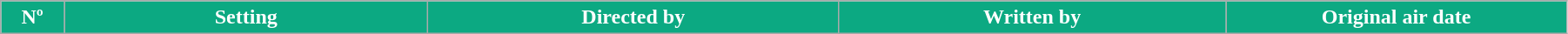<table class=wikitable style="width:95%; background:#FFFFFF">
<tr style="color:#FFFFFF">
<th style="background:#0CA982; width:20px">Nº</th>
<th style="background:#0CA982; width:150px">Setting</th>
<th style="background:#0CA982; width:170px">Directed by</th>
<th style="background:#0CA982; width:160px">Written by</th>
<th style="background:#0CA982; width:140px">Original air date<br>





















</th>
</tr>
</table>
